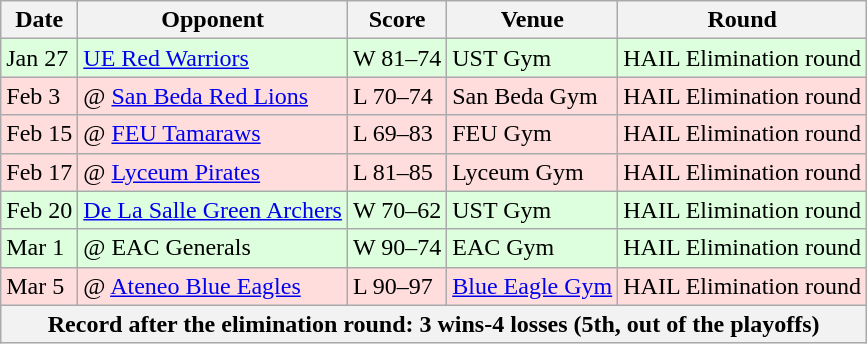<table class="wikitable">
<tr>
<th>Date</th>
<th>Opponent</th>
<th>Score</th>
<th>Venue</th>
<th>Round</th>
</tr>
<tr style="background:#dfd;">
<td>Jan 27</td>
<td><a href='#'>UE Red Warriors</a></td>
<td>W 81–74</td>
<td>UST Gym</td>
<td>HAIL Elimination round</td>
</tr>
<tr style="background:#fdd;">
<td>Feb 3</td>
<td>@ <a href='#'>San Beda Red Lions</a></td>
<td>L 70–74</td>
<td>San Beda Gym</td>
<td>HAIL Elimination round</td>
</tr>
<tr style="background:#fdd;">
<td>Feb 15</td>
<td>@ <a href='#'>FEU Tamaraws</a></td>
<td>L 69–83</td>
<td>FEU Gym</td>
<td>HAIL Elimination round</td>
</tr>
<tr style="background:#fdd;">
<td>Feb 17</td>
<td>@ <a href='#'>Lyceum Pirates</a></td>
<td>L 81–85</td>
<td>Lyceum Gym</td>
<td>HAIL Elimination round</td>
</tr>
<tr style="background:#dfd;">
<td>Feb 20</td>
<td><a href='#'>De La Salle Green Archers</a></td>
<td>W 70–62</td>
<td>UST Gym</td>
<td>HAIL Elimination round</td>
</tr>
<tr style="background:#dfd;">
<td>Mar 1</td>
<td>@ EAC Generals</td>
<td>W 90–74</td>
<td>EAC Gym</td>
<td>HAIL Elimination round</td>
</tr>
<tr style="background:#fdd;">
<td>Mar 5</td>
<td>@ <a href='#'>Ateneo Blue Eagles</a></td>
<td>L 90–97</td>
<td><a href='#'>Blue Eagle Gym</a></td>
<td>HAIL Elimination round</td>
</tr>
<tr>
<th colspan="5">Record after the elimination round: 3 wins-4 losses (5th, out of the playoffs)</th>
</tr>
</table>
